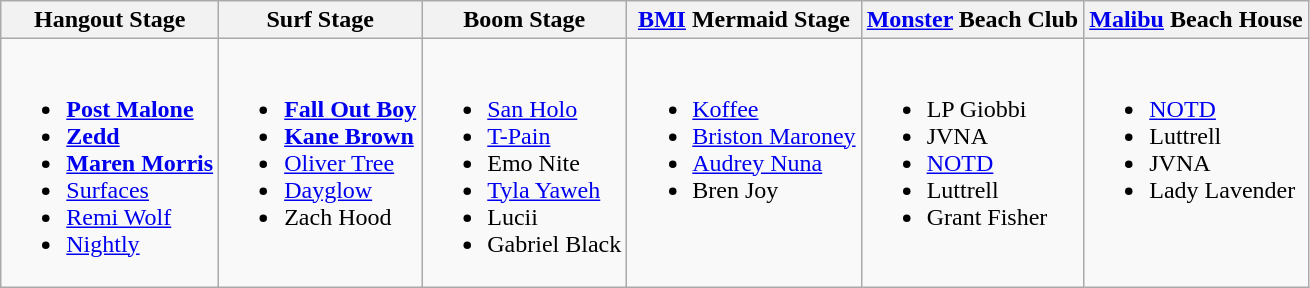<table class="wikitable">
<tr>
<th>Hangout Stage</th>
<th>Surf Stage</th>
<th>Boom Stage</th>
<th><a href='#'>BMI</a> Mermaid Stage</th>
<th><a href='#'>Monster</a> Beach Club</th>
<th><a href='#'>Malibu</a> Beach House</th>
</tr>
<tr valign="top">
<td><br><ul><li><strong><a href='#'>Post Malone</a></strong></li><li><strong><a href='#'>Zedd</a></strong></li><li><strong><a href='#'>Maren Morris</a></strong></li><li><a href='#'>Surfaces</a></li><li><a href='#'>Remi Wolf</a></li><li><a href='#'>Nightly</a></li></ul></td>
<td><br><ul><li><strong><a href='#'>Fall Out Boy</a></strong></li><li><strong><a href='#'>Kane Brown</a></strong></li><li><a href='#'>Oliver Tree</a></li><li><a href='#'>Dayglow</a></li><li>Zach Hood</li></ul></td>
<td><br><ul><li><a href='#'>San Holo</a></li><li><a href='#'>T-Pain</a></li><li>Emo Nite</li><li><a href='#'>Tyla Yaweh</a></li><li>Lucii</li><li>Gabriel Black</li></ul></td>
<td><br><ul><li><a href='#'>Koffee</a></li><li><a href='#'>Briston Maroney</a></li><li><a href='#'>Audrey Nuna</a></li><li>Bren Joy</li></ul></td>
<td><br><ul><li>LP Giobbi</li><li>JVNA</li><li><a href='#'>NOTD</a></li><li>Luttrell</li><li>Grant Fisher</li></ul></td>
<td><br><ul><li><a href='#'>NOTD</a></li><li>Luttrell</li><li>JVNA</li><li>Lady Lavender</li></ul></td>
</tr>
</table>
